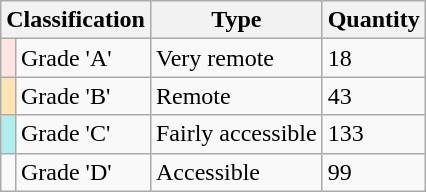<table class="wikitable">
<tr>
<th colspan="2">Classification</th>
<th>Type</th>
<th>Quantity</th>
</tr>
<tr>
<td bgcolor="MistyRose"></td>
<td>Grade 'A'</td>
<td>Very remote</td>
<td>18</td>
</tr>
<tr>
<td bgcolor="Moccasin"></td>
<td>Grade 'B'</td>
<td>Remote</td>
<td>43</td>
</tr>
<tr>
<td bgcolor="PaleTurquoise"></td>
<td>Grade 'C'</td>
<td>Fairly accessible</td>
<td>133</td>
</tr>
<tr>
<td></td>
<td>Grade 'D'</td>
<td>Accessible</td>
<td>99</td>
</tr>
</table>
